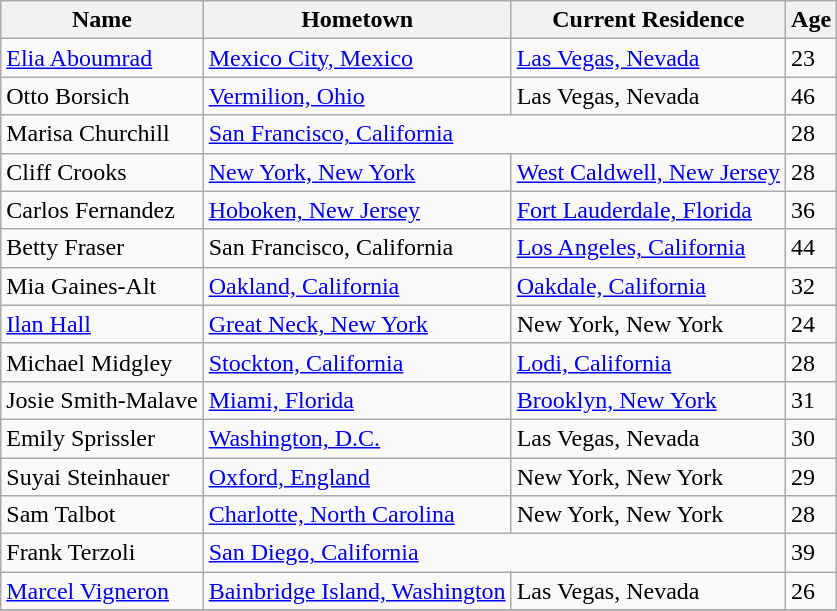<table class="wikitable sortable">
<tr>
<th>Name</th>
<th>Hometown</th>
<th>Current Residence</th>
<th>Age</th>
</tr>
<tr>
<td><a href='#'>Elia Aboumrad</a></td>
<td><a href='#'>Mexico City, Mexico</a></td>
<td><a href='#'>Las Vegas, Nevada</a></td>
<td>23</td>
</tr>
<tr>
<td>Otto Borsich</td>
<td><a href='#'>Vermilion, Ohio</a></td>
<td>Las Vegas, Nevada</td>
<td>46</td>
</tr>
<tr>
<td>Marisa Churchill</td>
<td colspan="2"><a href='#'>San Francisco, California</a></td>
<td>28</td>
</tr>
<tr>
<td>Cliff Crooks</td>
<td><a href='#'>New York, New York</a></td>
<td><a href='#'>West Caldwell, New Jersey</a></td>
<td>28</td>
</tr>
<tr>
<td>Carlos Fernandez</td>
<td><a href='#'>Hoboken, New Jersey</a></td>
<td><a href='#'>Fort Lauderdale, Florida</a></td>
<td>36</td>
</tr>
<tr>
<td>Betty Fraser</td>
<td>San Francisco, California</td>
<td><a href='#'>Los Angeles, California</a></td>
<td>44</td>
</tr>
<tr>
<td>Mia Gaines-Alt</td>
<td><a href='#'>Oakland, California</a></td>
<td><a href='#'>Oakdale, California</a></td>
<td>32</td>
</tr>
<tr>
<td><a href='#'>Ilan Hall</a></td>
<td><a href='#'>Great Neck, New York</a></td>
<td>New York, New York</td>
<td>24</td>
</tr>
<tr>
<td>Michael Midgley</td>
<td><a href='#'>Stockton, California</a></td>
<td><a href='#'>Lodi, California</a></td>
<td>28</td>
</tr>
<tr>
<td>Josie Smith-Malave</td>
<td><a href='#'>Miami, Florida</a></td>
<td><a href='#'>Brooklyn, New York</a></td>
<td>31</td>
</tr>
<tr>
<td>Emily Sprissler</td>
<td><a href='#'>Washington, D.C.</a></td>
<td>Las Vegas, Nevada</td>
<td>30</td>
</tr>
<tr>
<td>Suyai Steinhauer</td>
<td><a href='#'>Oxford, England</a></td>
<td>New York, New York</td>
<td>29</td>
</tr>
<tr>
<td>Sam Talbot</td>
<td><a href='#'>Charlotte, North Carolina</a></td>
<td>New York, New York</td>
<td>28</td>
</tr>
<tr>
<td>Frank Terzoli</td>
<td colspan="2"><a href='#'>San Diego, California</a></td>
<td>39</td>
</tr>
<tr>
<td><a href='#'>Marcel Vigneron</a></td>
<td><a href='#'>Bainbridge Island, Washington</a></td>
<td>Las Vegas, Nevada</td>
<td>26</td>
</tr>
<tr>
</tr>
</table>
